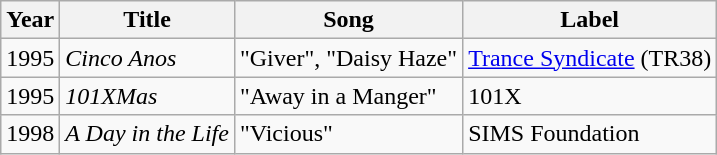<table class="wikitable">
<tr>
<th>Year</th>
<th>Title</th>
<th>Song</th>
<th>Label</th>
</tr>
<tr>
<td>1995</td>
<td><em>Cinco Anos</em></td>
<td>"Giver", "Daisy Haze"</td>
<td><a href='#'>Trance Syndicate</a> (TR38)</td>
</tr>
<tr>
<td>1995</td>
<td><em>101XMas</em></td>
<td>"Away in a Manger"</td>
<td>101X</td>
</tr>
<tr>
<td>1998</td>
<td><em>A Day in the Life</em></td>
<td>"Vicious"</td>
<td>SIMS Foundation</td>
</tr>
</table>
